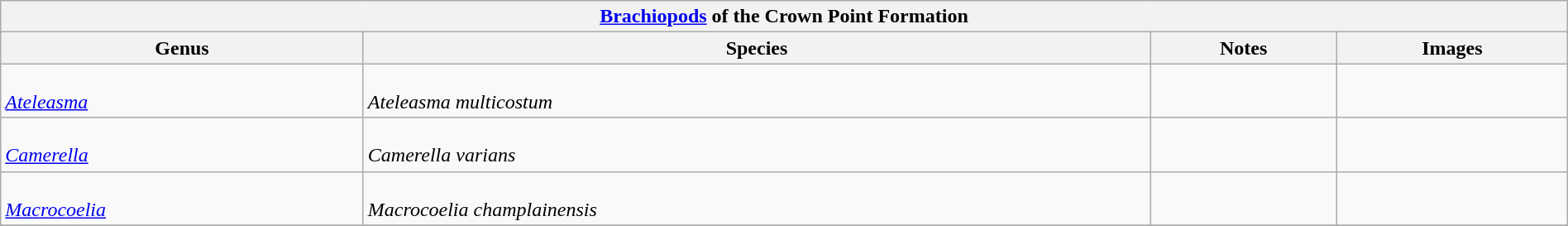<table class="wikitable" align="center" width="100%">
<tr>
<th colspan="7" align="center"><strong><a href='#'>Brachiopods</a> of the Crown Point Formation</strong></th>
</tr>
<tr>
<th>Genus</th>
<th>Species</th>
<th>Notes</th>
<th>Images</th>
</tr>
<tr>
<td><br><em><a href='#'>Ateleasma</a></em></td>
<td><br><em>Ateleasma multicostum</em></td>
<td></td>
<td></td>
</tr>
<tr>
<td><br><em><a href='#'>Camerella</a></em></td>
<td><br><em>Camerella varians</em></td>
<td></td>
<td></td>
</tr>
<tr>
<td><br><em><a href='#'>Macrocoelia</a></em></td>
<td><br><em>Macrocoelia champlainensis</em></td>
<td></td>
<td></td>
</tr>
<tr>
</tr>
</table>
